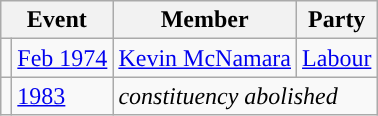<table class="wikitable">
<tr>
<th colspan="2">Event</th>
<th>Member</th>
<th>Party</th>
</tr>
<tr>
<td style="color:inherit;background-color: "></td>
<td><a href='#'>Feb 1974</a></td>
<td><a href='#'>Kevin McNamara</a></td>
<td><a href='#'>Labour</a></td>
</tr>
<tr>
<td></td>
<td><a href='#'>1983</a></td>
<td colspan="2"><em>constituency abolished</em></td>
</tr>
</table>
